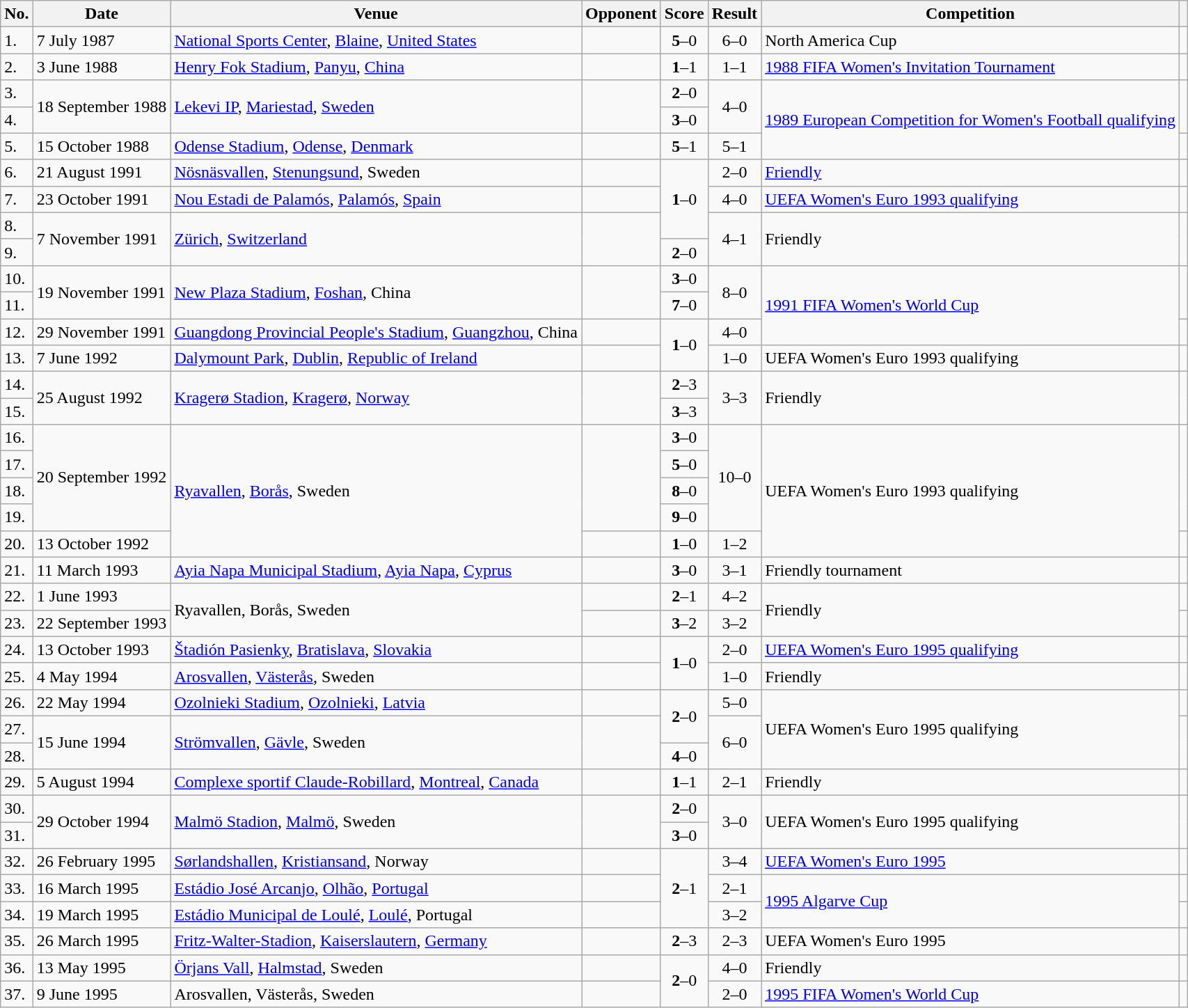<table class="wikitable">
<tr>
<th>No.</th>
<th>Date</th>
<th>Venue</th>
<th>Opponent</th>
<th>Score</th>
<th>Result</th>
<th>Competition</th>
<th></th>
</tr>
<tr>
<td>1.</td>
<td>7 July 1987</td>
<td><a href='#'>National Sports Center</a>, <a href='#'>Blaine</a>, <a href='#'>United States</a></td>
<td></td>
<td align=center><strong>5</strong>–0</td>
<td align=center>6–0</td>
<td>North America Cup</td>
<td></td>
</tr>
<tr>
<td>2.</td>
<td>3 June 1988</td>
<td><a href='#'>Henry Fok Stadium</a>, <a href='#'>Panyu</a>, <a href='#'>China</a></td>
<td></td>
<td align=center><strong>1</strong>–1</td>
<td align=center>1–1</td>
<td><a href='#'>1988 FIFA Women's Invitation Tournament</a></td>
<td></td>
</tr>
<tr>
<td>3.</td>
<td rowspan=2>18 September 1988</td>
<td rowspan=2><a href='#'>Lekevi IP</a>, <a href='#'>Mariestad</a>, <a href='#'>Sweden</a></td>
<td rowspan=2></td>
<td align=center><strong>2</strong>–0</td>
<td rowspan=2 align=center>4–0</td>
<td rowspan=3><a href='#'>1989 European Competition for Women's Football qualifying</a></td>
<td rowspan=2></td>
</tr>
<tr>
<td>4.</td>
<td align=center><strong>3</strong>–0</td>
</tr>
<tr>
<td>5.</td>
<td>15 October 1988</td>
<td><a href='#'>Odense Stadium</a>, <a href='#'>Odense</a>, <a href='#'>Denmark</a></td>
<td></td>
<td align=center><strong>5</strong>–1</td>
<td align=center>5–1</td>
<td></td>
</tr>
<tr>
<td>6.</td>
<td>21 August 1991</td>
<td><a href='#'>Nösnäsvallen</a>, <a href='#'>Stenungsund</a>, Sweden</td>
<td></td>
<td rowspan=3 align=center><strong>1</strong>–0</td>
<td align=center>2–0</td>
<td><a href='#'>Friendly</a></td>
<td></td>
</tr>
<tr>
<td>7.</td>
<td>23 October 1991</td>
<td><a href='#'>Nou Estadi de Palamós</a>, <a href='#'>Palamós</a>, <a href='#'>Spain</a></td>
<td></td>
<td align=center>4–0</td>
<td><a href='#'>UEFA Women's Euro 1993 qualifying</a></td>
<td></td>
</tr>
<tr>
<td>8.</td>
<td rowspan=2>7 November 1991</td>
<td rowspan=2><a href='#'>Zürich</a>, <a href='#'>Switzerland</a></td>
<td rowspan=2></td>
<td rowspan=2 align=center>4–1</td>
<td rowspan=2>Friendly</td>
<td rowspan=2></td>
</tr>
<tr>
<td>9.</td>
<td align=center><strong>2</strong>–0</td>
</tr>
<tr>
<td>10.</td>
<td rowspan=2>19 November 1991</td>
<td rowspan=2><a href='#'>New Plaza Stadium</a>, <a href='#'>Foshan</a>, China</td>
<td rowspan=2></td>
<td align=center><strong>3</strong>–0</td>
<td rowspan=2 align=center>8–0</td>
<td rowspan=3><a href='#'>1991 FIFA Women's World Cup</a></td>
<td rowspan=2></td>
</tr>
<tr>
<td>11.</td>
<td align=center><strong>7</strong>–0</td>
</tr>
<tr>
<td>12.</td>
<td>29 November 1991</td>
<td><a href='#'>Guangdong Provincial People's Stadium</a>, <a href='#'>Guangzhou</a>, China</td>
<td></td>
<td rowspan=2 align=center><strong>1</strong>–0</td>
<td align=center>4–0</td>
<td></td>
</tr>
<tr>
<td>13.</td>
<td>7 June 1992</td>
<td><a href='#'>Dalymount Park</a>, <a href='#'>Dublin</a>, <a href='#'>Republic of Ireland</a></td>
<td></td>
<td align=center>1–0</td>
<td>UEFA Women's Euro 1993 qualifying</td>
<td></td>
</tr>
<tr>
<td>14.</td>
<td rowspan=2>25 August 1992</td>
<td rowspan=2><a href='#'>Kragerø Stadion</a>, <a href='#'>Kragerø</a>, <a href='#'>Norway</a></td>
<td rowspan=2></td>
<td align=center><strong>2</strong>–3</td>
<td rowspan=2 align=center>3–3</td>
<td rowspan=2>Friendly</td>
<td rowspan=2></td>
</tr>
<tr>
<td>15.</td>
<td align=center><strong>3</strong>–3</td>
</tr>
<tr>
<td>16.</td>
<td rowspan=4>20 September 1992</td>
<td rowspan=5><a href='#'>Ryavallen</a>, <a href='#'>Borås</a>, Sweden</td>
<td rowspan=4></td>
<td align=center><strong>3</strong>–0</td>
<td rowspan=4 align=center>10–0</td>
<td rowspan=5>UEFA Women's Euro 1993 qualifying</td>
<td rowspan=4></td>
</tr>
<tr>
<td>17.</td>
<td align=center><strong>5</strong>–0</td>
</tr>
<tr>
<td>18.</td>
<td align=center><strong>8</strong>–0</td>
</tr>
<tr>
<td>19.</td>
<td align=center><strong>9</strong>–0</td>
</tr>
<tr>
<td>20.</td>
<td>13 October 1992</td>
<td></td>
<td align=center><strong>1</strong>–0</td>
<td align=center>1–2</td>
<td></td>
</tr>
<tr>
<td>21.</td>
<td>11 March 1993</td>
<td><a href='#'>Ayia Napa Municipal Stadium</a>, <a href='#'>Ayia Napa</a>, <a href='#'>Cyprus</a></td>
<td></td>
<td align=center><strong>3</strong>–0</td>
<td align=center>3–1</td>
<td>Friendly tournament</td>
<td></td>
</tr>
<tr>
<td>22.</td>
<td>1 June 1993</td>
<td rowspan=2>Ryavallen, Borås, Sweden</td>
<td></td>
<td align=center><strong>2</strong>–1</td>
<td align=center>4–2</td>
<td rowspan=2>Friendly</td>
<td></td>
</tr>
<tr>
<td>23.</td>
<td>22 September 1993</td>
<td></td>
<td align=center><strong>3</strong>–2</td>
<td align=center>3–2</td>
<td></td>
</tr>
<tr>
<td>24.</td>
<td>13 October 1993</td>
<td><a href='#'>Štadión Pasienky</a>, <a href='#'>Bratislava</a>, <a href='#'>Slovakia</a></td>
<td></td>
<td rowspan=2 align=center><strong>1</strong>–0</td>
<td align=center>2–0</td>
<td><a href='#'>UEFA Women's Euro 1995 qualifying</a></td>
<td></td>
</tr>
<tr>
<td>25.</td>
<td>4 May 1994</td>
<td><a href='#'>Arosvallen</a>, <a href='#'>Västerås</a>, Sweden</td>
<td></td>
<td align=center>1–0</td>
<td>Friendly</td>
<td></td>
</tr>
<tr>
<td>26.</td>
<td>22 May 1994</td>
<td><a href='#'>Ozolnieki Stadium</a>, <a href='#'>Ozolnieki</a>, <a href='#'>Latvia</a></td>
<td></td>
<td rowspan=2 align=center><strong>2</strong>–0</td>
<td align=center>5–0</td>
<td rowspan=3>UEFA Women's Euro 1995 qualifying</td>
<td></td>
</tr>
<tr>
<td>27.</td>
<td rowspan=2>15 June 1994</td>
<td rowspan=2><a href='#'>Strömvallen</a>, <a href='#'>Gävle</a>, Sweden</td>
<td rowspan=2></td>
<td rowspan=2 align=center>6–0</td>
<td rowspan=2></td>
</tr>
<tr>
<td>28.</td>
<td align=center><strong>4</strong>–0</td>
</tr>
<tr>
<td>29.</td>
<td>5 August 1994</td>
<td><a href='#'>Complexe sportif Claude-Robillard</a>, <a href='#'>Montreal</a>, <a href='#'>Canada</a></td>
<td></td>
<td align=center><strong>1</strong>–1</td>
<td align=center>2–1</td>
<td>Friendly</td>
<td></td>
</tr>
<tr>
<td>30.</td>
<td rowspan=2>29 October 1994</td>
<td rowspan=2><a href='#'>Malmö Stadion</a>, <a href='#'>Malmö</a>, Sweden</td>
<td rowspan=2></td>
<td align=center><strong>2</strong>–0</td>
<td rowspan=2 align=center>3–0</td>
<td rowspan=2>UEFA Women's Euro 1995 qualifying</td>
<td rowspan=2></td>
</tr>
<tr>
<td>31.</td>
<td align=center><strong>3</strong>–0</td>
</tr>
<tr>
<td>32.</td>
<td>26 February 1995</td>
<td><a href='#'>Sørlandshallen</a>, <a href='#'>Kristiansand</a>, Norway</td>
<td></td>
<td rowspan=3 align=center><strong>2</strong>–1</td>
<td align=center>3–4</td>
<td><a href='#'>UEFA Women's Euro 1995</a></td>
<td></td>
</tr>
<tr>
<td>33.</td>
<td>16 March 1995</td>
<td><a href='#'>Estádio José Arcanjo</a>, <a href='#'>Olhão</a>, <a href='#'>Portugal</a></td>
<td></td>
<td align=center>2–1</td>
<td rowspan=2><a href='#'>1995 Algarve Cup</a></td>
<td></td>
</tr>
<tr>
<td>34.</td>
<td>19 March 1995</td>
<td><a href='#'>Estádio Municipal de Loulé</a>, <a href='#'>Loulé</a>, Portugal</td>
<td></td>
<td align=center>3–2</td>
<td></td>
</tr>
<tr>
<td>35.</td>
<td>26 March 1995</td>
<td><a href='#'>Fritz-Walter-Stadion</a>, <a href='#'>Kaiserslautern</a>, <a href='#'>Germany</a></td>
<td></td>
<td align=center><strong>2</strong>–3</td>
<td align=center>2–3</td>
<td>UEFA Women's Euro 1995</td>
<td></td>
</tr>
<tr>
<td>36.</td>
<td>13 May 1995</td>
<td><a href='#'>Örjans Vall</a>, <a href='#'>Halmstad</a>, Sweden</td>
<td></td>
<td rowspan=2 align=center><strong>2</strong>–0</td>
<td align=center>4–0</td>
<td>Friendly</td>
<td></td>
</tr>
<tr>
<td>37.</td>
<td>9 June 1995</td>
<td>Arosvallen, Västerås, Sweden</td>
<td></td>
<td align=center>2–0</td>
<td><a href='#'>1995 FIFA Women's World Cup</a></td>
<td></td>
</tr>
</table>
